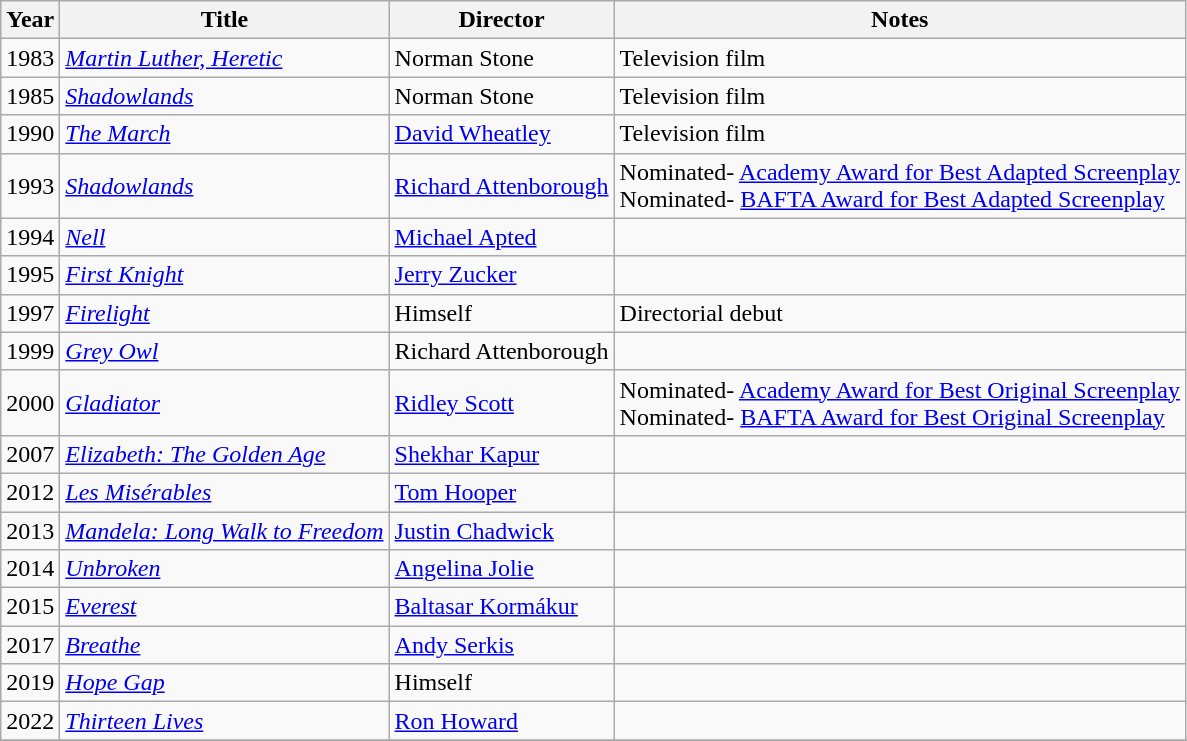<table class="wikitable">
<tr>
<th>Year</th>
<th>Title</th>
<th>Director</th>
<th>Notes</th>
</tr>
<tr>
<td>1983</td>
<td><em><a href='#'>Martin Luther, Heretic</a></em></td>
<td>Norman Stone</td>
<td>Television film</td>
</tr>
<tr>
<td>1985</td>
<td><em><a href='#'>Shadowlands</a></em></td>
<td>Norman Stone</td>
<td>Television film</td>
</tr>
<tr>
<td>1990</td>
<td><em><a href='#'>The March</a></em></td>
<td><a href='#'>David Wheatley</a></td>
<td>Television film</td>
</tr>
<tr>
<td>1993</td>
<td><em><a href='#'>Shadowlands</a></em></td>
<td><a href='#'>Richard Attenborough</a></td>
<td>Nominated- <a href='#'>Academy Award for Best Adapted Screenplay</a><br>Nominated- <a href='#'>BAFTA Award for Best Adapted Screenplay</a></td>
</tr>
<tr>
<td>1994</td>
<td><em><a href='#'>Nell</a></em></td>
<td><a href='#'>Michael Apted</a></td>
<td></td>
</tr>
<tr>
<td>1995</td>
<td><em><a href='#'>First Knight</a></em></td>
<td><a href='#'>Jerry Zucker</a></td>
<td></td>
</tr>
<tr>
<td>1997</td>
<td><em><a href='#'>Firelight</a></em></td>
<td>Himself</td>
<td>Directorial debut</td>
</tr>
<tr>
<td>1999</td>
<td><em><a href='#'>Grey Owl</a></em></td>
<td>Richard Attenborough</td>
<td></td>
</tr>
<tr>
<td>2000</td>
<td><em><a href='#'>Gladiator</a></em></td>
<td><a href='#'>Ridley Scott</a></td>
<td>Nominated- <a href='#'>Academy Award for Best Original Screenplay</a><br>Nominated- <a href='#'>BAFTA Award for Best Original Screenplay</a></td>
</tr>
<tr>
<td>2007</td>
<td><em><a href='#'>Elizabeth: The Golden Age</a></em></td>
<td><a href='#'>Shekhar Kapur</a></td>
<td></td>
</tr>
<tr>
<td>2012</td>
<td><em><a href='#'>Les Misérables</a></em></td>
<td><a href='#'>Tom Hooper</a></td>
<td></td>
</tr>
<tr>
<td>2013</td>
<td><em><a href='#'>Mandela: Long Walk to Freedom</a></em></td>
<td><a href='#'>Justin Chadwick</a></td>
<td></td>
</tr>
<tr>
<td>2014</td>
<td><em><a href='#'>Unbroken</a></em></td>
<td><a href='#'>Angelina Jolie</a></td>
<td></td>
</tr>
<tr>
<td>2015</td>
<td><em><a href='#'>Everest</a></em></td>
<td><a href='#'>Baltasar Kormákur</a></td>
<td></td>
</tr>
<tr>
<td>2017</td>
<td><em><a href='#'>Breathe</a></em></td>
<td><a href='#'>Andy Serkis</a></td>
<td></td>
</tr>
<tr>
<td>2019</td>
<td><em><a href='#'>Hope Gap</a></em></td>
<td>Himself</td>
<td></td>
</tr>
<tr>
<td>2022</td>
<td><em><a href='#'>Thirteen Lives</a></em></td>
<td><a href='#'>Ron Howard</a></td>
<td></td>
</tr>
<tr>
</tr>
</table>
